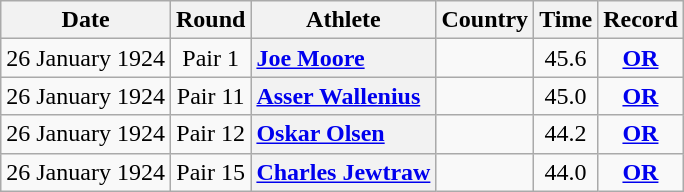<table class="wikitable plainrowheaders" style="text-align:center">
<tr>
<th>Date</th>
<th>Round</th>
<th>Athlete</th>
<th>Country</th>
<th>Time</th>
<th>Record</th>
</tr>
<tr>
<td>26 January 1924</td>
<td>Pair 1</td>
<th scope=row style=text-align:left;><a href='#'>Joe Moore</a></th>
<td align=left></td>
<td>45.6</td>
<td><strong><a href='#'>OR</a></strong></td>
</tr>
<tr>
<td>26 January 1924</td>
<td>Pair 11</td>
<th scope=row style=text-align:left;><a href='#'>Asser Wallenius</a></th>
<td align=left></td>
<td>45.0</td>
<td><strong><a href='#'>OR</a></strong></td>
</tr>
<tr>
<td>26 January 1924</td>
<td>Pair 12</td>
<th scope=row style=text-align:left;><a href='#'>Oskar Olsen</a></th>
<td align=left></td>
<td>44.2</td>
<td><strong><a href='#'>OR</a></strong></td>
</tr>
<tr>
<td>26 January 1924</td>
<td>Pair 15</td>
<th scope=row style=text-align:left;><a href='#'>Charles Jewtraw</a></th>
<td align=left></td>
<td>44.0</td>
<td><strong><a href='#'>OR</a></strong></td>
</tr>
</table>
